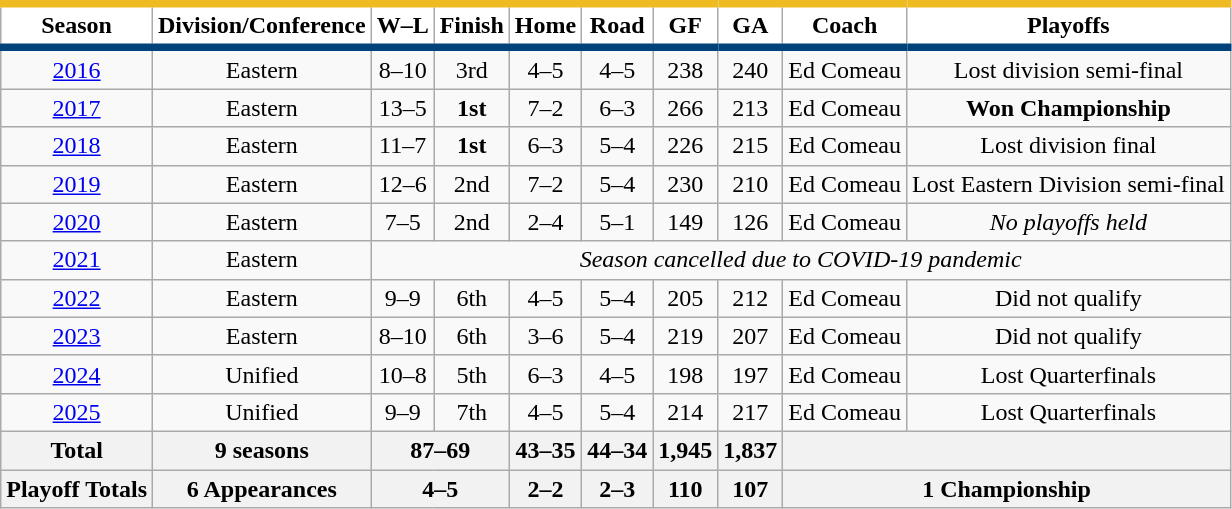<table class="wikitable" style="text-align:center">
<tr>
<th style="background:#FFFFFF;border-top:#EEBB22 5px solid;border-bottom:#00427A 5px solid;">Season</th>
<th style="background:#FFFFFF;border-top:#EEBB22 5px solid;border-bottom:#00427A 5px solid;">Division/Conference</th>
<th style="background:#FFFFFF;border-top:#EEBB22 5px solid;border-bottom:#00427A 5px solid;">W–L</th>
<th style="background:#FFFFFF;border-top:#EEBB22 5px solid;border-bottom:#00427A 5px solid;">Finish</th>
<th style="background:#FFFFFF;border-top:#EEBB22 5px solid;border-bottom:#00427A 5px solid;">Home</th>
<th style="background:#FFFFFF;border-top:#EEBB22 5px solid;border-bottom:#00427A 5px solid;">Road</th>
<th style="background:#FFFFFF;border-top:#EEBB22 5px solid;border-bottom:#00427A 5px solid;">GF</th>
<th style="background:#FFFFFF;border-top:#EEBB22 5px solid;border-bottom:#00427A 5px solid;">GA</th>
<th style="background:#FFFFFF;border-top:#EEBB22 5px solid;border-bottom:#00427A 5px solid;">Coach</th>
<th style="background:#FFFFFF;border-top:#EEBB22 5px solid;border-bottom:#00427A 5px solid;">Playoffs</th>
</tr>
<tr>
<td><a href='#'>2016</a></td>
<td>Eastern</td>
<td>8–10</td>
<td>3rd</td>
<td>4–5</td>
<td>4–5</td>
<td>238</td>
<td>240</td>
<td>Ed Comeau</td>
<td>Lost division semi-final</td>
</tr>
<tr>
<td><a href='#'>2017</a></td>
<td>Eastern</td>
<td>13–5</td>
<td><strong>1st</strong></td>
<td>7–2</td>
<td>6–3</td>
<td>266</td>
<td>213</td>
<td>Ed Comeau</td>
<td><strong>Won Championship</strong></td>
</tr>
<tr>
<td><a href='#'>2018</a></td>
<td>Eastern</td>
<td>11–7</td>
<td><strong>1st</strong></td>
<td>6–3</td>
<td>5–4</td>
<td>226</td>
<td>215</td>
<td>Ed Comeau</td>
<td>Lost division final</td>
</tr>
<tr>
<td><a href='#'>2019</a></td>
<td>Eastern</td>
<td>12–6</td>
<td>2nd</td>
<td>7–2</td>
<td>5–4</td>
<td>230</td>
<td>210</td>
<td>Ed Comeau</td>
<td>Lost Eastern Division semi-final</td>
</tr>
<tr>
<td><a href='#'>2020</a></td>
<td>Eastern</td>
<td>7–5</td>
<td>2nd</td>
<td>2–4</td>
<td>5–1</td>
<td>149</td>
<td>126</td>
<td>Ed Comeau</td>
<td><em>No playoffs held</em></td>
</tr>
<tr>
<td><a href='#'>2021</a></td>
<td>Eastern</td>
<td colspan="8"><em>Season cancelled due to COVID-19 pandemic</em></td>
</tr>
<tr>
<td><a href='#'>2022</a></td>
<td>Eastern</td>
<td>9–9</td>
<td>6th</td>
<td>4–5</td>
<td>5–4</td>
<td>205</td>
<td>212</td>
<td>Ed Comeau</td>
<td>Did not qualify</td>
</tr>
<tr>
<td><a href='#'>2023</a></td>
<td>Eastern</td>
<td>8–10</td>
<td>6th</td>
<td>3–6</td>
<td>5–4</td>
<td>219</td>
<td>207</td>
<td>Ed Comeau</td>
<td>Did not qualify</td>
</tr>
<tr>
<td><a href='#'>2024</a></td>
<td>Unified</td>
<td>10–8</td>
<td>5th</td>
<td>6–3</td>
<td>4–5</td>
<td>198</td>
<td>197</td>
<td>Ed Comeau</td>
<td>Lost Quarterfinals</td>
</tr>
<tr>
<td><a href='#'>2025</a></td>
<td>Unified</td>
<td>9–9</td>
<td>7th</td>
<td>4–5</td>
<td>5–4</td>
<td>214</td>
<td>217</td>
<td>Ed Comeau</td>
<td>Lost Quarterfinals</td>
</tr>
<tr>
<th>Total</th>
<th>9 seasons</th>
<th colspan="2">87–69</th>
<th>43–35</th>
<th>44–34</th>
<th>1,945</th>
<th>1,837</th>
<th colspan="2"></th>
</tr>
<tr>
<th>Playoff Totals</th>
<th>6 Appearances</th>
<th colspan="2">4–5</th>
<th>2–2</th>
<th>2–3</th>
<th>110</th>
<th>107</th>
<th colspan="2">1 Championship</th>
</tr>
</table>
